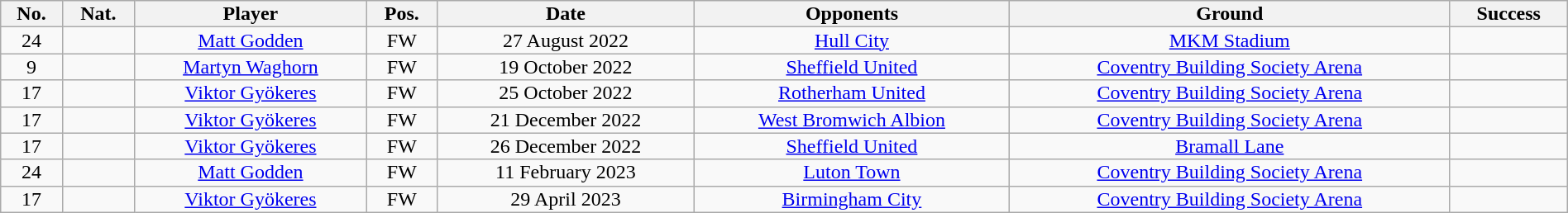<table class="wikitable sortable alternance" style="font-size:100%; text-align:center; line-height:14px; width:100%;">
<tr>
<th>No.</th>
<th>Nat.</th>
<th>Player</th>
<th>Pos.</th>
<th>Date</th>
<th>Opponents</th>
<th>Ground</th>
<th>Success</th>
</tr>
<tr>
<td>24</td>
<td></td>
<td><a href='#'>Matt Godden</a></td>
<td>FW</td>
<td>27 August 2022</td>
<td><a href='#'>Hull City</a></td>
<td><a href='#'>MKM Stadium</a></td>
<td></td>
</tr>
<tr>
<td>9</td>
<td></td>
<td><a href='#'>Martyn Waghorn</a></td>
<td>FW</td>
<td>19 October 2022</td>
<td><a href='#'>Sheffield United</a></td>
<td><a href='#'>Coventry Building Society Arena</a></td>
<td></td>
</tr>
<tr>
<td>17</td>
<td></td>
<td><a href='#'>Viktor Gyökeres</a></td>
<td>FW</td>
<td>25 October 2022</td>
<td><a href='#'>Rotherham United</a></td>
<td><a href='#'>Coventry Building Society Arena</a></td>
<td></td>
</tr>
<tr>
<td>17</td>
<td></td>
<td><a href='#'>Viktor Gyökeres</a></td>
<td>FW</td>
<td>21 December 2022</td>
<td><a href='#'>West Bromwich Albion</a></td>
<td><a href='#'>Coventry Building Society Arena</a></td>
<td></td>
</tr>
<tr>
<td>17</td>
<td></td>
<td><a href='#'>Viktor Gyökeres</a></td>
<td>FW</td>
<td>26 December 2022</td>
<td><a href='#'>Sheffield United</a></td>
<td><a href='#'>Bramall Lane</a></td>
<td></td>
</tr>
<tr>
<td>24</td>
<td></td>
<td><a href='#'>Matt Godden</a></td>
<td>FW</td>
<td>11 February 2023</td>
<td><a href='#'>Luton Town</a></td>
<td><a href='#'>Coventry Building Society Arena</a></td>
<td></td>
</tr>
<tr>
<td>17</td>
<td></td>
<td><a href='#'>Viktor Gyökeres</a></td>
<td>FW</td>
<td>29 April 2023</td>
<td><a href='#'>Birmingham City</a></td>
<td><a href='#'>Coventry Building Society Arena</a></td>
<td></td>
</tr>
</table>
